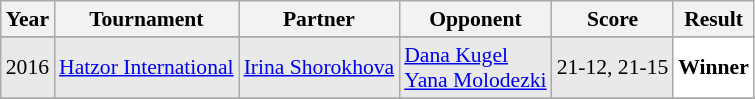<table class="sortable wikitable" style="font-size: 90%;">
<tr>
<th>Year</th>
<th>Tournament</th>
<th>Partner</th>
<th>Opponent</th>
<th>Score</th>
<th>Result</th>
</tr>
<tr>
</tr>
<tr style="background:#E9E9E9">
<td align="center">2016</td>
<td align="left"><a href='#'>Hatzor International</a></td>
<td align="left"> <a href='#'>Irina Shorokhova</a></td>
<td align="left"> <a href='#'>Dana Kugel</a><br> <a href='#'>Yana Molodezki</a></td>
<td align="left">21-12, 21-15</td>
<td style="text-align:left; background:white"> <strong>Winner</strong></td>
</tr>
<tr>
</tr>
</table>
